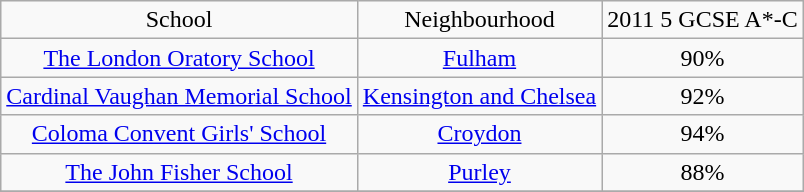<table class="wikitable" style="text-align:center">
<tr>
<td>School</td>
<td>Neighbourhood</td>
<td>2011 5 GCSE A*-C</td>
</tr>
<tr>
<td><a href='#'>The London Oratory School</a></td>
<td><a href='#'>Fulham</a></td>
<td>90%</td>
</tr>
<tr>
<td><a href='#'>Cardinal Vaughan Memorial School</a></td>
<td><a href='#'>Kensington and Chelsea</a></td>
<td>92%</td>
</tr>
<tr>
<td><a href='#'>Coloma Convent Girls' School</a></td>
<td><a href='#'>Croydon</a></td>
<td>94%</td>
</tr>
<tr>
<td><a href='#'>The John Fisher School</a></td>
<td><a href='#'>Purley</a></td>
<td>88%</td>
</tr>
<tr>
</tr>
</table>
